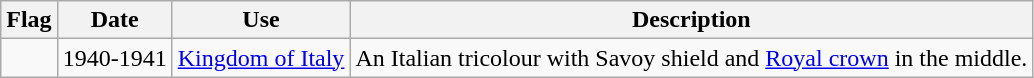<table class="wikitable">
<tr>
<th>Flag</th>
<th>Date</th>
<th>Use</th>
<th>Description</th>
</tr>
<tr>
<td></td>
<td>1940-1941</td>
<td><a href='#'>Kingdom of Italy</a></td>
<td>An Italian tricolour with Savoy shield and <a href='#'>Royal crown</a> in the middle.</td>
</tr>
</table>
